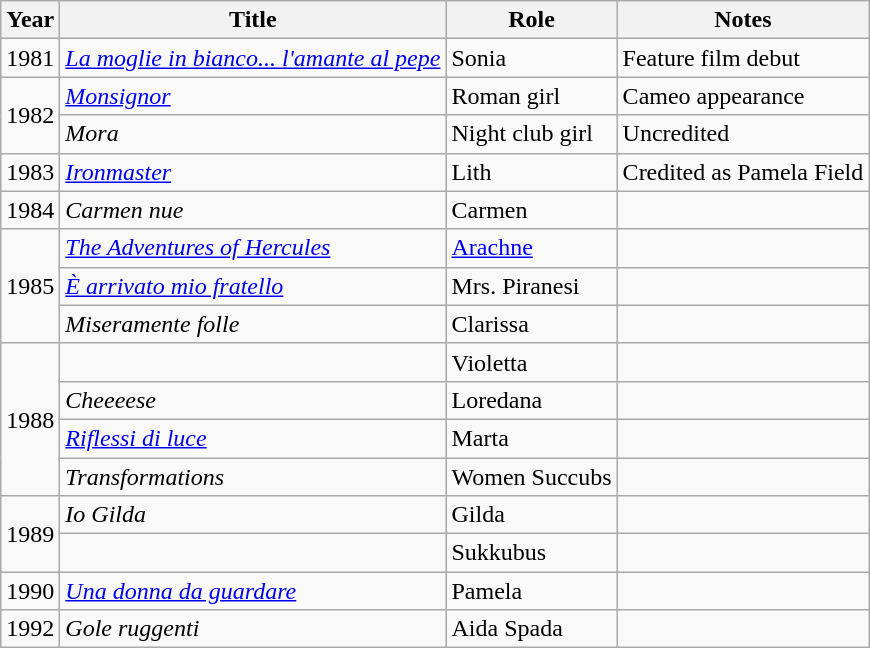<table class="wikitable">
<tr>
<th>Year</th>
<th>Title</th>
<th>Role</th>
<th>Notes</th>
</tr>
<tr>
<td>1981</td>
<td><em><a href='#'>La moglie in bianco... l'amante al pepe</a></em></td>
<td>Sonia</td>
<td>Feature film debut</td>
</tr>
<tr>
<td rowspan="2">1982</td>
<td><em><a href='#'>Monsignor</a></em></td>
<td>Roman girl</td>
<td>Cameo appearance</td>
</tr>
<tr>
<td><em>Mora</em></td>
<td>Night club girl</td>
<td>Uncredited</td>
</tr>
<tr>
<td>1983</td>
<td><em><a href='#'>Ironmaster</a></em></td>
<td>Lith</td>
<td>Credited as Pamela Field</td>
</tr>
<tr>
<td>1984</td>
<td><em>Carmen nue</em></td>
<td>Carmen</td>
<td></td>
</tr>
<tr>
<td rowspan="3">1985</td>
<td><em><a href='#'>The Adventures of Hercules</a></em></td>
<td><a href='#'>Arachne</a></td>
<td></td>
</tr>
<tr>
<td><em><a href='#'>È arrivato mio fratello</a></em></td>
<td>Mrs. Piranesi</td>
<td></td>
</tr>
<tr>
<td><em>Miseramente folle</em></td>
<td>Clarissa</td>
<td></td>
</tr>
<tr>
<td rowspan="4">1988</td>
<td><em></em></td>
<td>Violetta</td>
<td></td>
</tr>
<tr>
<td><em>Cheeeese</em></td>
<td>Loredana</td>
<td></td>
</tr>
<tr>
<td><em><a href='#'>Riflessi di luce</a></em></td>
<td>Marta</td>
<td></td>
</tr>
<tr>
<td><em>Transformations</em></td>
<td>Women Succubs</td>
<td></td>
</tr>
<tr>
<td rowspan="2">1989</td>
<td><em>Io Gilda</em></td>
<td>Gilda</td>
<td></td>
</tr>
<tr>
<td><em></em></td>
<td>Sukkubus</td>
<td></td>
</tr>
<tr>
<td>1990</td>
<td><em><a href='#'>Una donna da guardare</a></em></td>
<td>Pamela</td>
<td></td>
</tr>
<tr>
<td>1992</td>
<td><em>Gole ruggenti</em></td>
<td>Aida Spada</td>
<td></td>
</tr>
</table>
